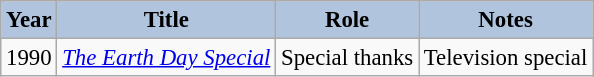<table class="wikitable" style="font-size:95%;">
<tr>
<th style="background:#B0C4DE;">Year</th>
<th style="background:#B0C4DE;">Title</th>
<th style="background:#B0C4DE;">Role</th>
<th style="background:#B0C4DE;">Notes</th>
</tr>
<tr>
<td>1990</td>
<td><em><a href='#'>The Earth Day Special</a></em></td>
<td>Special thanks</td>
<td>Television special</td>
</tr>
</table>
